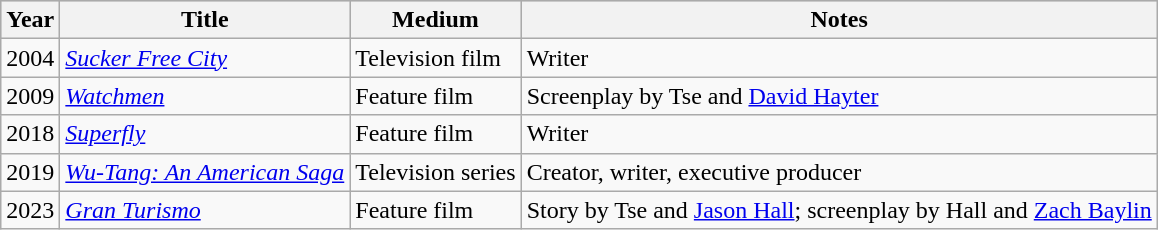<table class="wikitable sortable">
<tr style="background:#ccc; text-align:center;">
<th scope="col">Year</th>
<th scope="col">Title</th>
<th scope="col">Medium</th>
<th scope="col" class="unsortable">Notes</th>
</tr>
<tr>
<td>2004</td>
<td><em><a href='#'>Sucker Free City</a></em></td>
<td>Television film</td>
<td>Writer</td>
</tr>
<tr>
<td>2009</td>
<td><em><a href='#'>Watchmen</a></em></td>
<td>Feature film</td>
<td>Screenplay by Tse and <a href='#'>David Hayter</a></td>
</tr>
<tr>
<td>2018</td>
<td><em><a href='#'>Superfly</a></em></td>
<td>Feature film</td>
<td>Writer</td>
</tr>
<tr>
<td>2019</td>
<td><em><a href='#'>Wu-Tang: An American Saga</a></em></td>
<td>Television series</td>
<td>Creator, writer, executive producer</td>
</tr>
<tr>
<td>2023</td>
<td><em><a href='#'>Gran Turismo</a></em></td>
<td>Feature film</td>
<td>Story by Tse and <a href='#'>Jason Hall</a>; screenplay by Hall and <a href='#'>Zach Baylin</a></td>
</tr>
</table>
